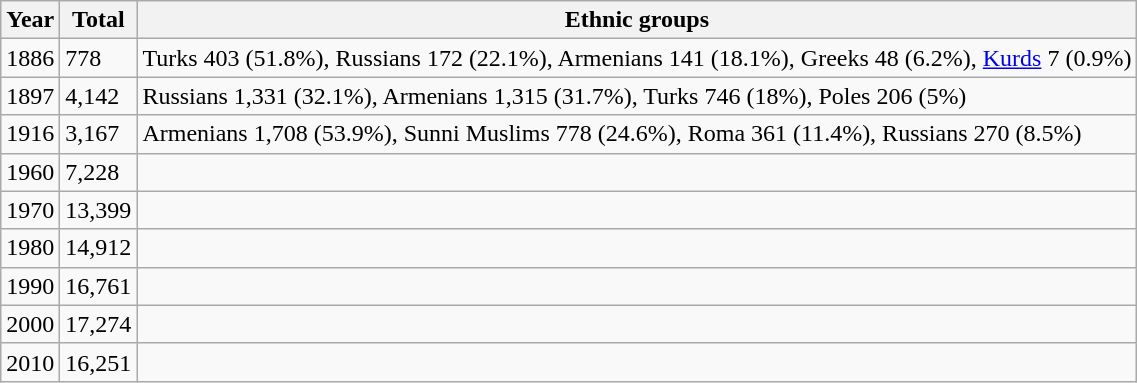<table class="wikitable">
<tr>
<th>Year</th>
<th>Total</th>
<th>Ethnic groups</th>
</tr>
<tr>
<td>1886</td>
<td>778</td>
<td>Turks 403 (51.8%), Russians 172 (22.1%), Armenians 141 (18.1%), Greeks 48 (6.2%), <a href='#'>Kurds</a> 7 (0.9%)</td>
</tr>
<tr>
<td>1897</td>
<td>4,142</td>
<td>Russians 1,331 (32.1%), Armenians 1,315 (31.7%), Turks 746 (18%), Poles 206 (5%)</td>
</tr>
<tr>
<td>1916</td>
<td>3,167</td>
<td>Armenians 1,708 (53.9%), Sunni Muslims 778 (24.6%), Roma 361 (11.4%), Russians 270 (8.5%)</td>
</tr>
<tr>
<td>1960</td>
<td>7,228</td>
<td></td>
</tr>
<tr>
<td>1970</td>
<td>13,399</td>
<td></td>
</tr>
<tr>
<td>1980</td>
<td>14,912</td>
<td></td>
</tr>
<tr>
<td>1990</td>
<td>16,761</td>
<td></td>
</tr>
<tr>
<td>2000</td>
<td>17,274</td>
<td></td>
</tr>
<tr>
<td>2010</td>
<td>16,251</td>
<td></td>
</tr>
</table>
